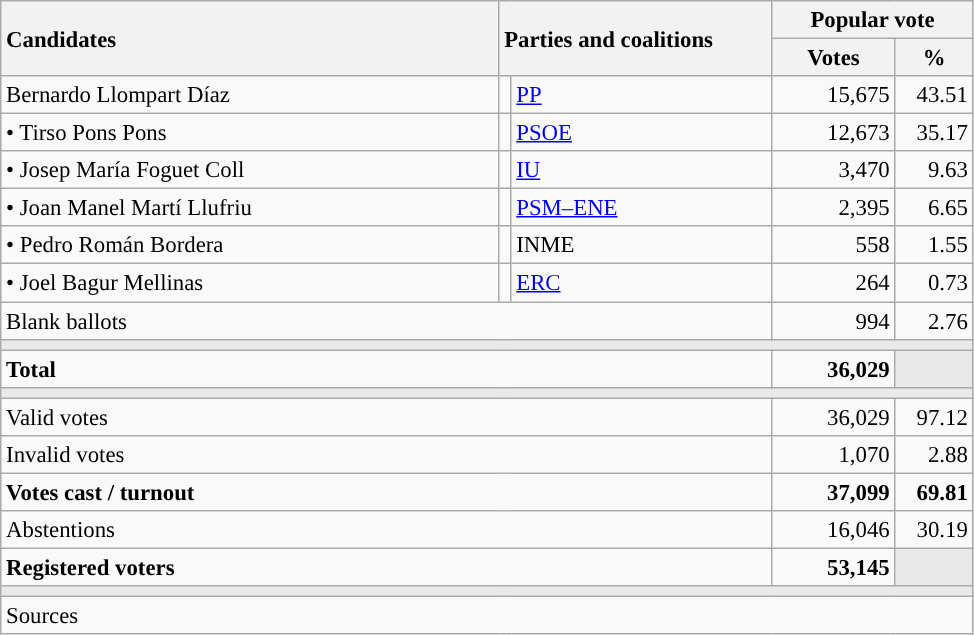<table class="wikitable" style="text-align:right; font-size:95%;">
<tr>
<th style="text-align:left;" rowspan="2" width="325">Candidates</th>
<th style="text-align:left;" rowspan="2" colspan="2" width="175">Parties and coalitions</th>
<th colspan="2">Popular vote</th>
</tr>
<tr>
<th width="75">Votes</th>
<th width="45">%</th>
</tr>
<tr>
<td align="left"> Bernardo Llompart Díaz</td>
<td width="1" style="color:inherit;background:"></td>
<td align="left"><a href='#'>PP</a></td>
<td>15,675</td>
<td>43.51</td>
</tr>
<tr>
<td align="left">• Tirso Pons Pons</td>
<td style="color:inherit;background:"></td>
<td align="left"><a href='#'>PSOE</a></td>
<td>12,673</td>
<td>35.17</td>
</tr>
<tr>
<td align="left">• Josep María Foguet Coll</td>
<td style="color:inherit;background:"></td>
<td align="left"><a href='#'>IU</a></td>
<td>3,470</td>
<td>9.63</td>
</tr>
<tr>
<td align="left">• Joan Manel Martí Llufriu</td>
<td style="color:inherit;background:"></td>
<td align="left"><a href='#'>PSM–ENE</a></td>
<td>2,395</td>
<td>6.65</td>
</tr>
<tr>
<td align="left">• Pedro Román Bordera</td>
<td style="color:inherit;background:"></td>
<td align="left">INME</td>
<td>558</td>
<td>1.55</td>
</tr>
<tr>
<td align="left">• Joel Bagur Mellinas</td>
<td style="color:inherit;background:"></td>
<td align="left"><a href='#'>ERC</a></td>
<td>264</td>
<td>0.73</td>
</tr>
<tr>
<td align="left" colspan="3">Blank ballots</td>
<td>994</td>
<td>2.76</td>
</tr>
<tr>
<td colspan="5" bgcolor="#E9E9E9"></td>
</tr>
<tr style="font-weight:bold;">
<td align="left" colspan="3">Total</td>
<td>36,029</td>
<td bgcolor="#E9E9E9"></td>
</tr>
<tr>
<td colspan="5" bgcolor="#E9E9E9"></td>
</tr>
<tr>
<td align="left" colspan="3">Valid votes</td>
<td>36,029</td>
<td>97.12</td>
</tr>
<tr>
<td align="left" colspan="3">Invalid votes</td>
<td>1,070</td>
<td>2.88</td>
</tr>
<tr style="font-weight:bold;">
<td align="left" colspan="3">Votes cast / turnout</td>
<td>37,099</td>
<td>69.81</td>
</tr>
<tr>
<td align="left" colspan="3">Abstentions</td>
<td>16,046</td>
<td>30.19</td>
</tr>
<tr style="font-weight:bold;">
<td align="left" colspan="3">Registered voters</td>
<td>53,145</td>
<td bgcolor="#E9E9E9"></td>
</tr>
<tr>
<td colspan="5" bgcolor="#E9E9E9"></td>
</tr>
<tr>
<td align="left" colspan="5">Sources</td>
</tr>
</table>
